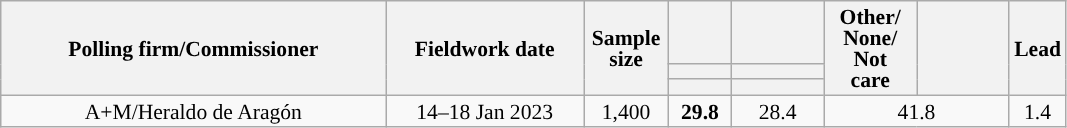<table class="wikitable collapsible collapsed" style="text-align:center; font-size:90%; line-height:14px;">
<tr style="height:42px;">
<th style="width:250px;" rowspan="3">Polling firm/Commissioner</th>
<th style="width:125px;" rowspan="3">Fieldwork date</th>
<th style="width:50px;" rowspan="3">Sample size</th>
<th style="width:35px;"></th>
<th style="width:55px;"></th>
<th style="width:55px;" rowspan="3">Other/<br>None/<br>Not<br>care</th>
<th style="width:55px;" rowspan="3"></th>
<th style="width:30px;" rowspan="3">Lead</th>
</tr>
<tr>
<th style="color:inherit;background:"></th>
<th style="color:inherit;background:"></th>
</tr>
<tr>
<th></th>
<th></th>
</tr>
<tr>
<td>A+M/Heraldo de Aragón</td>
<td>14–18 Jan 2023</td>
<td>1,400</td>
<td><strong>29.8</strong></td>
<td>28.4</td>
<td colspan="2">41.8</td>
<td style="background:">1.4</td>
</tr>
</table>
